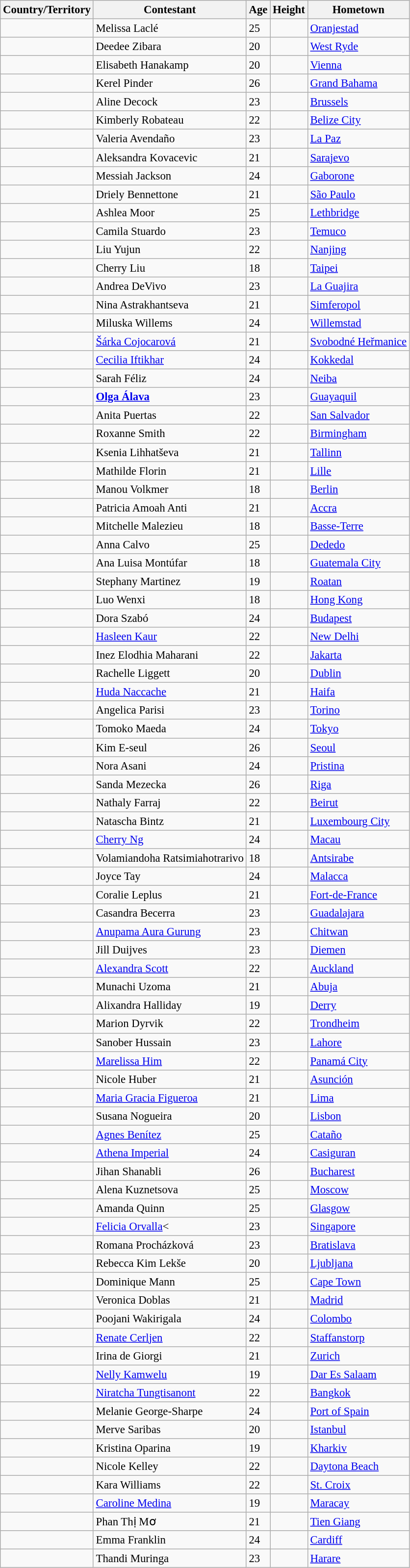<table class="wikitable sortable" style="font-size:95%;">
<tr>
<th>Country/Territory</th>
<th>Contestant</th>
<th>Age</th>
<th>Height</th>
<th>Hometown</th>
</tr>
<tr>
<td><strong></strong></td>
<td>Melissa Laclé</td>
<td>25</td>
<td></td>
<td><a href='#'>Oranjestad</a></td>
</tr>
<tr>
<td><strong></strong></td>
<td>Deedee Zibara</td>
<td>20</td>
<td></td>
<td><a href='#'>West Ryde</a></td>
</tr>
<tr>
<td><strong></strong></td>
<td>Elisabeth Hanakamp</td>
<td>20</td>
<td></td>
<td><a href='#'>Vienna</a></td>
</tr>
<tr>
<td><strong></strong></td>
<td>Kerel Pinder</td>
<td>26</td>
<td></td>
<td><a href='#'>Grand Bahama</a></td>
</tr>
<tr>
<td><strong></strong></td>
<td>Aline Decock</td>
<td>23</td>
<td></td>
<td><a href='#'>Brussels</a></td>
</tr>
<tr>
<td><strong></strong></td>
<td>Kimberly Robateau</td>
<td>22</td>
<td></td>
<td><a href='#'>Belize City</a></td>
</tr>
<tr>
<td><strong></strong></td>
<td>Valeria Avendaño</td>
<td>23</td>
<td></td>
<td><a href='#'>La Paz</a></td>
</tr>
<tr>
<td><strong></strong></td>
<td>Aleksandra Kovacevic</td>
<td>21</td>
<td></td>
<td><a href='#'>Sarajevo</a></td>
</tr>
<tr>
<td><strong></strong></td>
<td>Messiah Jackson</td>
<td>24</td>
<td></td>
<td><a href='#'>Gaborone</a></td>
</tr>
<tr>
<td><strong></strong></td>
<td>Driely Bennettone</td>
<td>21</td>
<td></td>
<td><a href='#'>São Paulo</a></td>
</tr>
<tr>
<td><strong></strong></td>
<td>Ashlea Moor</td>
<td>25</td>
<td></td>
<td><a href='#'>Lethbridge</a></td>
</tr>
<tr>
<td><strong></strong></td>
<td>Camila Stuardo</td>
<td>23</td>
<td></td>
<td><a href='#'>Temuco</a></td>
</tr>
<tr>
<td><strong></strong></td>
<td>Liu Yujun</td>
<td>22</td>
<td></td>
<td><a href='#'>Nanjing</a></td>
</tr>
<tr>
<td><strong></strong></td>
<td>Cherry Liu</td>
<td>18</td>
<td></td>
<td><a href='#'>Taipei</a></td>
</tr>
<tr>
<td><strong></strong></td>
<td>Andrea DeVivo</td>
<td>23</td>
<td></td>
<td><a href='#'>La Guajira</a></td>
</tr>
<tr>
<td><strong></strong></td>
<td>Nina Astrakhantseva</td>
<td>21</td>
<td></td>
<td><a href='#'>Simferopol</a></td>
</tr>
<tr>
<td><strong></strong></td>
<td>Miluska Willems</td>
<td>24</td>
<td></td>
<td><a href='#'>Willemstad</a></td>
</tr>
<tr>
<td><strong></strong></td>
<td><a href='#'>Šárka Cojocarová</a></td>
<td>21</td>
<td></td>
<td><a href='#'>Svobodné Heřmanice</a></td>
</tr>
<tr>
<td><strong></strong></td>
<td><a href='#'>Cecilia Iftikhar</a></td>
<td>24</td>
<td></td>
<td><a href='#'>Kokkedal</a></td>
</tr>
<tr>
<td><strong></strong></td>
<td>Sarah Féliz</td>
<td>24</td>
<td></td>
<td><a href='#'>Neiba</a></td>
</tr>
<tr>
<td><strong></strong></td>
<td><strong><a href='#'>Olga Álava</a></strong></td>
<td>23</td>
<td></td>
<td><a href='#'>Guayaquil</a></td>
</tr>
<tr>
<td><strong> </strong></td>
<td>Anita Puertas</td>
<td>22</td>
<td></td>
<td><a href='#'>San Salvador</a></td>
</tr>
<tr>
<td><strong></strong></td>
<td>Roxanne Smith</td>
<td>22</td>
<td></td>
<td><a href='#'>Birmingham</a></td>
</tr>
<tr>
<td><strong></strong></td>
<td>Ksenia Lihhatševa</td>
<td>21</td>
<td></td>
<td><a href='#'>Tallinn</a></td>
</tr>
<tr>
<td><strong></strong></td>
<td>Mathilde Florin</td>
<td>21</td>
<td></td>
<td><a href='#'>Lille</a></td>
</tr>
<tr>
<td><strong></strong></td>
<td>Manou Volkmer</td>
<td>18</td>
<td></td>
<td><a href='#'>Berlin</a></td>
</tr>
<tr>
<td><strong></strong></td>
<td>Patricia Amoah Anti</td>
<td>21</td>
<td></td>
<td><a href='#'>Accra</a></td>
</tr>
<tr>
<td><strong></strong></td>
<td>Mitchelle Malezieu</td>
<td>18</td>
<td></td>
<td><a href='#'>Basse-Terre</a></td>
</tr>
<tr>
<td><strong></strong></td>
<td>Anna Calvo</td>
<td>25</td>
<td></td>
<td><a href='#'>Dededo</a></td>
</tr>
<tr>
<td><strong> </strong></td>
<td>Ana Luisa Montúfar</td>
<td>18</td>
<td></td>
<td><a href='#'>Guatemala City</a></td>
</tr>
<tr>
<td><strong></strong></td>
<td>Stephany Martinez</td>
<td>19</td>
<td></td>
<td><a href='#'>Roatan</a></td>
</tr>
<tr>
<td><strong></strong></td>
<td>Luo Wenxi</td>
<td>18</td>
<td></td>
<td><a href='#'>Hong Kong</a></td>
</tr>
<tr>
<td><strong></strong></td>
<td>Dora Szabó</td>
<td>24</td>
<td></td>
<td><a href='#'>Budapest</a></td>
</tr>
<tr>
<td><strong></strong></td>
<td><a href='#'>Hasleen Kaur</a></td>
<td>22</td>
<td></td>
<td><a href='#'>New Delhi</a></td>
</tr>
<tr>
<td><strong></strong></td>
<td>Inez Elodhia Maharani</td>
<td>22</td>
<td></td>
<td><a href='#'>Jakarta</a></td>
</tr>
<tr>
<td><strong></strong></td>
<td>Rachelle Liggett</td>
<td>20</td>
<td></td>
<td><a href='#'>Dublin</a></td>
</tr>
<tr>
<td><strong></strong></td>
<td><a href='#'>Huda Naccache</a></td>
<td>21</td>
<td></td>
<td><a href='#'>Haifa</a></td>
</tr>
<tr>
<td><strong></strong></td>
<td>Angelica Parisi</td>
<td>23</td>
<td></td>
<td><a href='#'>Torino</a></td>
</tr>
<tr>
<td><strong></strong></td>
<td>Tomoko Maeda</td>
<td>24</td>
<td></td>
<td><a href='#'>Tokyo</a></td>
</tr>
<tr>
<td><strong></strong></td>
<td>Kim E-seul</td>
<td>26</td>
<td></td>
<td><a href='#'>Seoul</a></td>
</tr>
<tr>
<td><strong></strong></td>
<td>Nora Asani</td>
<td>24</td>
<td></td>
<td><a href='#'>Pristina</a></td>
</tr>
<tr>
<td><strong></strong></td>
<td>Sanda Mezecka</td>
<td>26</td>
<td></td>
<td><a href='#'>Riga</a></td>
</tr>
<tr>
<td><strong></strong></td>
<td>Nathaly Farraj</td>
<td>22</td>
<td></td>
<td><a href='#'>Beirut</a></td>
</tr>
<tr>
<td><strong></strong></td>
<td>Natascha Bintz</td>
<td>21</td>
<td></td>
<td><a href='#'>Luxembourg City</a></td>
</tr>
<tr>
<td><strong></strong></td>
<td><a href='#'>Cherry Ng</a></td>
<td>24</td>
<td></td>
<td><a href='#'>Macau</a></td>
</tr>
<tr>
<td><strong></strong></td>
<td>Volamiandoha Ratsimiahotrarivo</td>
<td>18</td>
<td></td>
<td><a href='#'>Antsirabe</a></td>
</tr>
<tr>
<td><strong></strong></td>
<td>Joyce Tay</td>
<td>24</td>
<td></td>
<td><a href='#'>Malacca</a></td>
</tr>
<tr>
<td><strong></strong></td>
<td>Coralie Leplus</td>
<td>21</td>
<td></td>
<td><a href='#'>Fort-de-France</a></td>
</tr>
<tr>
<td><strong></strong></td>
<td>Casandra Becerra</td>
<td>23</td>
<td></td>
<td><a href='#'>Guadalajara</a></td>
</tr>
<tr>
<td><strong></strong></td>
<td><a href='#'>Anupama Aura Gurung</a></td>
<td>23</td>
<td></td>
<td><a href='#'>Chitwan</a></td>
</tr>
<tr>
<td><strong></strong></td>
<td>Jill Duijves</td>
<td>23</td>
<td></td>
<td><a href='#'>Diemen</a></td>
</tr>
<tr>
<td><strong></strong></td>
<td><a href='#'>Alexandra Scott</a></td>
<td>22</td>
<td></td>
<td><a href='#'>Auckland</a></td>
</tr>
<tr>
<td><strong></strong></td>
<td>Munachi Uzoma</td>
<td>21</td>
<td></td>
<td><a href='#'>Abuja</a></td>
</tr>
<tr>
<td><strong></strong></td>
<td>Alixandra Halliday</td>
<td>19</td>
<td></td>
<td><a href='#'>Derry</a></td>
</tr>
<tr>
<td><strong></strong></td>
<td>Marion Dyrvik</td>
<td>22</td>
<td></td>
<td><a href='#'>Trondheim</a></td>
</tr>
<tr>
<td><strong></strong></td>
<td>Sanober Hussain</td>
<td>23</td>
<td></td>
<td><a href='#'>Lahore</a></td>
</tr>
<tr>
<td><strong></strong></td>
<td><a href='#'>Marelissa Him</a></td>
<td>22</td>
<td></td>
<td><a href='#'>Panamá City</a></td>
</tr>
<tr>
<td><strong></strong></td>
<td>Nicole Huber</td>
<td>21</td>
<td></td>
<td><a href='#'>Asunción</a></td>
</tr>
<tr>
<td><strong></strong></td>
<td><a href='#'>Maria Gracia Figueroa</a></td>
<td>21</td>
<td></td>
<td><a href='#'>Lima</a></td>
</tr>
<tr>
<td><strong></strong></td>
<td>Susana Nogueira</td>
<td>20</td>
<td></td>
<td><a href='#'>Lisbon</a></td>
</tr>
<tr>
<td><strong></strong></td>
<td><a href='#'>Agnes Benítez</a></td>
<td>25</td>
<td></td>
<td><a href='#'>Cataño</a></td>
</tr>
<tr>
<td><strong></strong></td>
<td><a href='#'>Athena Imperial</a></td>
<td>24</td>
<td></td>
<td><a href='#'>Casiguran</a></td>
</tr>
<tr>
<td><strong></strong></td>
<td>Jihan Shanabli</td>
<td>26</td>
<td></td>
<td><a href='#'>Bucharest</a></td>
</tr>
<tr>
<td><strong></strong></td>
<td>Alena Kuznetsova</td>
<td>25</td>
<td></td>
<td><a href='#'>Moscow</a></td>
</tr>
<tr>
<td><strong></strong></td>
<td>Amanda Quinn</td>
<td>25</td>
<td></td>
<td><a href='#'>Glasgow</a></td>
</tr>
<tr>
<td><strong></strong></td>
<td><a href='#'>Felicia Orvalla</a><</td>
<td>23</td>
<td></td>
<td><a href='#'>Singapore</a></td>
</tr>
<tr>
<td><strong></strong></td>
<td>Romana Procházková</td>
<td>23</td>
<td></td>
<td><a href='#'>Bratislava</a></td>
</tr>
<tr>
<td><strong></strong></td>
<td>Rebecca Kim Lekše</td>
<td>20</td>
<td></td>
<td><a href='#'>Ljubljana</a></td>
</tr>
<tr>
<td><strong></strong></td>
<td>Dominique Mann</td>
<td>25</td>
<td></td>
<td><a href='#'>Cape Town</a></td>
</tr>
<tr>
<td><strong></strong></td>
<td>Veronica Doblas</td>
<td>21</td>
<td></td>
<td><a href='#'>Madrid</a></td>
</tr>
<tr>
<td><strong></strong></td>
<td>Poojani Wakirigala</td>
<td>24</td>
<td></td>
<td><a href='#'>Colombo</a></td>
</tr>
<tr>
<td><strong></strong></td>
<td><a href='#'>Renate Cerljen</a></td>
<td>22</td>
<td></td>
<td><a href='#'>Staffanstorp</a></td>
</tr>
<tr>
<td><strong></strong></td>
<td>Irina de Giorgi</td>
<td>21</td>
<td></td>
<td><a href='#'>Zurich</a></td>
</tr>
<tr>
<td><strong></strong></td>
<td><a href='#'>Nelly Kamwelu</a></td>
<td>19</td>
<td></td>
<td><a href='#'>Dar Es Salaam</a></td>
</tr>
<tr>
<td><strong></strong></td>
<td><a href='#'>Niratcha Tungtisanont</a></td>
<td>22</td>
<td></td>
<td><a href='#'>Bangkok</a></td>
</tr>
<tr>
<td><strong></strong></td>
<td>Melanie George-Sharpe</td>
<td>24</td>
<td></td>
<td><a href='#'>Port of Spain</a></td>
</tr>
<tr>
<td><strong></strong></td>
<td>Merve Saribas</td>
<td>20</td>
<td></td>
<td><a href='#'>Istanbul</a></td>
</tr>
<tr>
<td><strong></strong></td>
<td>Kristina Oparina</td>
<td>19</td>
<td></td>
<td><a href='#'>Kharkiv</a></td>
</tr>
<tr>
<td><strong></strong></td>
<td>Nicole Kelley</td>
<td>22</td>
<td></td>
<td><a href='#'>Daytona Beach</a></td>
</tr>
<tr>
<td><strong></strong></td>
<td>Kara Williams</td>
<td>22</td>
<td></td>
<td><a href='#'>St. Croix</a></td>
</tr>
<tr>
<td><strong></strong></td>
<td><a href='#'>Caroline Medina</a></td>
<td>19</td>
<td></td>
<td><a href='#'>Maracay</a></td>
</tr>
<tr>
<td><strong></strong></td>
<td>Phan Thị Mơ</td>
<td>21</td>
<td></td>
<td><a href='#'>Tien Giang</a></td>
</tr>
<tr>
<td><strong></strong></td>
<td>Emma Franklin</td>
<td>24</td>
<td></td>
<td><a href='#'>Cardiff</a></td>
</tr>
<tr>
<td><strong></strong></td>
<td>Thandi Muringa</td>
<td>23</td>
<td></td>
<td><a href='#'>Harare</a></td>
</tr>
</table>
